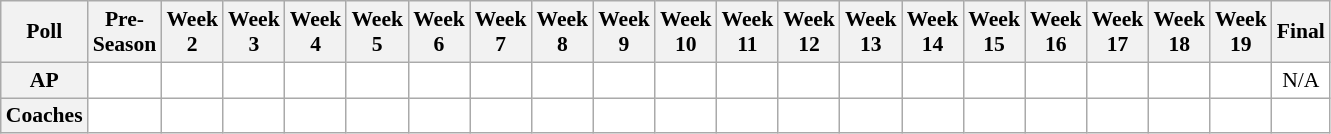<table class="wikitable" style="white-space:nowrap;font-size:90%">
<tr>
<th>Poll</th>
<th>Pre-<br>Season</th>
<th>Week<br>2</th>
<th>Week<br>3</th>
<th>Week<br>4</th>
<th>Week<br>5</th>
<th>Week<br>6</th>
<th>Week<br>7</th>
<th>Week<br>8</th>
<th>Week<br>9</th>
<th>Week<br>10</th>
<th>Week<br>11</th>
<th>Week<br>12</th>
<th>Week<br>13</th>
<th>Week<br>14</th>
<th>Week<br>15</th>
<th>Week<br>16</th>
<th>Week<br>17</th>
<th>Week<br>18</th>
<th>Week<br>19</th>
<th>Final</th>
</tr>
<tr style="text-align:center;">
<th>AP</th>
<td style="background:#FFF;"></td>
<td style="background:#FFF;"></td>
<td style="background:#FFF;"></td>
<td style="background:#FFF;"></td>
<td style="background:#FFF;"></td>
<td style="background:#FFF;"></td>
<td style="background:#FFF;"></td>
<td style="background:#FFF;"></td>
<td style="background:#FFF;"></td>
<td style="background:#FFF;"></td>
<td style="background:#FFF;"></td>
<td style="background:#FFF;"></td>
<td style="background:#FFF;"></td>
<td style="background:#FFF;"></td>
<td style="background:#FFF;"></td>
<td style="background:#FFF;"></td>
<td style="background:#FFF;"></td>
<td style="background:#FFF;"></td>
<td style="background:#FFF;"></td>
<td style="background:#FFF;">N/A</td>
</tr>
<tr style="text-align:center;">
<th>Coaches</th>
<td style="background:#FFF;"></td>
<td style="background:#FFF;"></td>
<td style="background:#FFF;"></td>
<td style="background:#FFF;"></td>
<td style="background:#FFF;"></td>
<td style="background:#FFF;"></td>
<td style="background:#FFF;"></td>
<td style="background:#FFF;"></td>
<td style="background:#FFF;"></td>
<td style="background:#FFF;"></td>
<td style="background:#FFF;"></td>
<td style="background:#FFF;"></td>
<td style="background:#FFF;"></td>
<td style="background:#FFF;"></td>
<td style="background:#FFF;"></td>
<td style="background:#FFF;"></td>
<td style="background:#FFF;"></td>
<td style="background:#FFF;"></td>
<td style="background:#FFF;"></td>
<td style="background:#FFF;"></td>
</tr>
</table>
